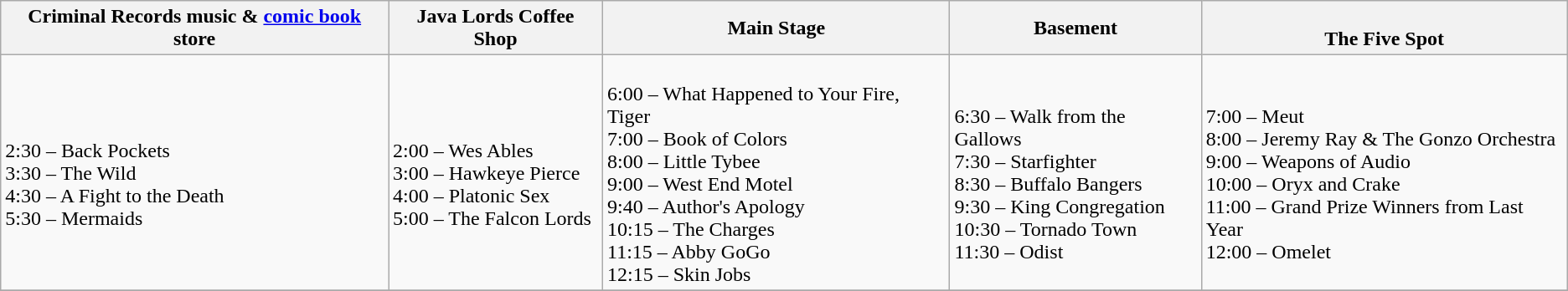<table class="wikitable">
<tr>
<th>Criminal Records music & <a href='#'>comic book</a> store</th>
<th>Java Lords Coffee Shop</th>
<th> Main Stage</th>
<th> Basement</th>
<th><br>The Five Spot</th>
</tr>
<tr>
<td><br>2:30 – Back Pockets<br>3:30 – The Wild<br>4:30 – A Fight to the Death<br>5:30 – Mermaids</td>
<td><br>2:00 – Wes Ables<br>3:00 – Hawkeye Pierce<br>4:00 – Platonic Sex<br>5:00 – The Falcon Lords</td>
<td><br>6:00 – What Happened to Your Fire, Tiger<br>7:00 – Book of Colors<br>8:00 – Little Tybee<br>9:00 – West End Motel<br>9:40 – Author's Apology<br>10:15 – The Charges<br>11:15 – Abby GoGo<br>12:15 – Skin Jobs</td>
<td><br>6:30 – Walk from the Gallows<br>7:30 – Starfighter<br>8:30 – Buffalo Bangers<br>9:30 – King Congregation<br>10:30 – Tornado Town<br>11:30 – Odist</td>
<td><br>7:00 – Meut<br>8:00 – Jeremy Ray & The Gonzo Orchestra<br>9:00 – Weapons of Audio<br>10:00 – Oryx and Crake<br>11:00 – Grand Prize Winners from Last Year<br>12:00 – Omelet</td>
</tr>
<tr>
</tr>
</table>
